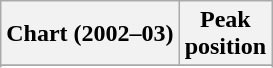<table class="wikitable sortable plainrowheaders" style="text-align:center;">
<tr>
<th scope="col">Chart (2002–03)</th>
<th scope="col">Peak<br>position</th>
</tr>
<tr>
</tr>
<tr>
</tr>
<tr>
</tr>
</table>
